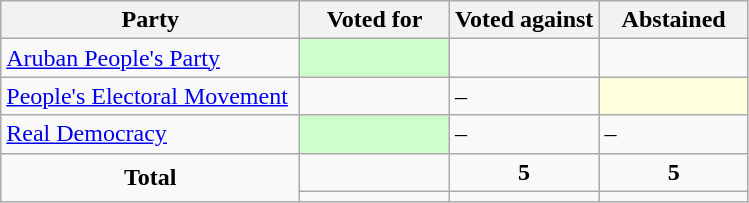<table class="wikitable">
<tr>
<th>Party</th>
<th style="width:20%;">Voted for</th>
<th style="width:20%;">Voted against</th>
<th style="width:20%;">Abstained</th>
</tr>
<tr>
<td> <a href='#'>Aruban People's Party</a></td>
<td style="background-color:#CCFFCC;"></td>
<td></td>
<td></td>
</tr>
<tr>
<td> <a href='#'>People's Electoral Movement</a></td>
<td></td>
<td>–</td>
<td style="background-color:#FFD;"></td>
</tr>
<tr>
<td> <a href='#'>Real Democracy</a></td>
<td style="background-color:#CCFFCC;"></td>
<td>–</td>
<td>–</td>
</tr>
<tr>
<td style="text-align:center;" rowspan="2"><strong>Total</strong></td>
<td></td>
<td style="text-align:center;"><strong>5</strong></td>
<td style="text-align:center;"><strong>5</strong></td>
</tr>
<tr>
<td style="text-align:center;"></td>
<td style="text-align:center;"></td>
<td style="text-align:center;"></td>
</tr>
</table>
